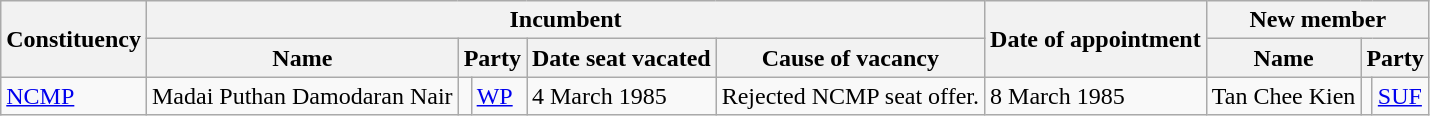<table class="wikitable" border="1">
<tr>
<th rowspan="2">Constituency</th>
<th colspan="5">Incumbent</th>
<th rowspan="2">Date of appointment</th>
<th colspan="3">New member</th>
</tr>
<tr>
<th>Name</th>
<th colspan="2">Party</th>
<th>Date seat vacated</th>
<th>Cause of vacancy</th>
<th>Name</th>
<th colspan="2">Party</th>
</tr>
<tr>
<td scope="row"><a href='#'>NCMP</a></td>
<td>Madai Puthan Damodaran Nair</td>
<td></td>
<td><a href='#'>WP</a></td>
<td>4 March 1985</td>
<td>Rejected NCMP seat offer.</td>
<td>8 March 1985</td>
<td>Tan Chee Kien</td>
<td></td>
<td><a href='#'>SUF</a></td>
</tr>
</table>
